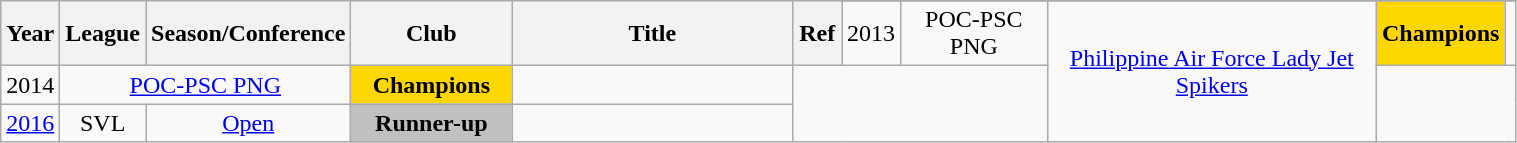<table class="wikitable sortable" style="text-align:center" width="80%">
<tr>
<th style="width:5px;" rowspan="2">Year</th>
<th style="width:25px;" rowspan="2">League</th>
<th style="width:100px;" rowspan="2">Season/Conference</th>
<th style="width:100px;" rowspan="2">Club</th>
<th style="width:180px;" rowspan="2">Title</th>
<th style="width:25px;" rowspan="2">Ref</th>
</tr>
<tr align=center>
<td>2013</td>
<td colspan=2>POC-PSC PNG</td>
<td rowspan=3><a href='#'>Philippine Air Force Lady Jet Spikers</a></td>
<td style="background:gold;"><strong>Champions</strong></td>
<td></td>
</tr>
<tr align=center>
<td>2014</td>
<td colspan=2><a href='#'>POC-PSC PNG</a></td>
<td style="background:gold;"><strong>Champions</strong></td>
<td></td>
</tr>
<tr>
<td><a href='#'>2016</a></td>
<td>SVL</td>
<td><a href='#'>Open</a></td>
<td style="background:silver;"><strong>Runner-up</strong></td>
<td></td>
</tr>
</table>
